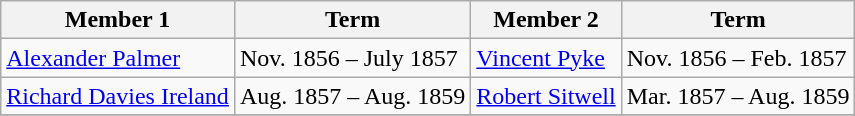<table class="wikitable">
<tr>
<th>Member 1</th>
<th>Term</th>
<th>Member 2</th>
<th>Term</th>
</tr>
<tr>
<td><a href='#'>Alexander Palmer</a></td>
<td>Nov. 1856 – July 1857</td>
<td><a href='#'>Vincent Pyke</a></td>
<td>Nov. 1856 – Feb. 1857</td>
</tr>
<tr>
<td><a href='#'>Richard Davies Ireland</a></td>
<td>Aug. 1857 – Aug. 1859</td>
<td><a href='#'>Robert Sitwell</a></td>
<td>Mar. 1857 – Aug. 1859</td>
</tr>
<tr>
</tr>
</table>
